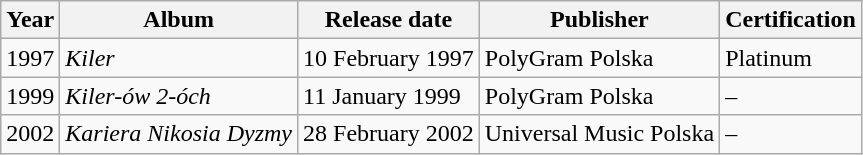<table class="wikitable">
<tr>
<th>Year</th>
<th>Album</th>
<th>Release date</th>
<th>Publisher</th>
<th>Certification</th>
</tr>
<tr>
<td>1997</td>
<td><em>Kiler</em></td>
<td>10 February 1997</td>
<td>PolyGram Polska</td>
<td>Platinum</td>
</tr>
<tr>
<td>1999</td>
<td><em>Kiler-ów 2-óch</em></td>
<td>11 January 1999</td>
<td>PolyGram Polska</td>
<td>–</td>
</tr>
<tr>
<td>2002</td>
<td><em>Kariera Nikosia Dyzmy</em></td>
<td>28 February 2002</td>
<td>Universal Music Polska</td>
<td>–</td>
</tr>
</table>
